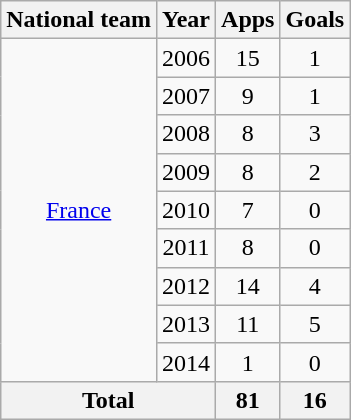<table class="wikitable" style="text-align:center">
<tr>
<th>National team</th>
<th>Year</th>
<th>Apps</th>
<th>Goals</th>
</tr>
<tr>
<td rowspan="9"><a href='#'>France</a></td>
<td>2006</td>
<td>15</td>
<td>1</td>
</tr>
<tr>
<td>2007</td>
<td>9</td>
<td>1</td>
</tr>
<tr>
<td>2008</td>
<td>8</td>
<td>3</td>
</tr>
<tr>
<td>2009</td>
<td>8</td>
<td>2</td>
</tr>
<tr>
<td>2010</td>
<td>7</td>
<td>0</td>
</tr>
<tr>
<td>2011</td>
<td>8</td>
<td>0</td>
</tr>
<tr>
<td>2012</td>
<td>14</td>
<td>4</td>
</tr>
<tr>
<td>2013</td>
<td>11</td>
<td>5</td>
</tr>
<tr>
<td>2014</td>
<td>1</td>
<td>0</td>
</tr>
<tr>
<th colspan=2>Total</th>
<th>81</th>
<th>16</th>
</tr>
</table>
